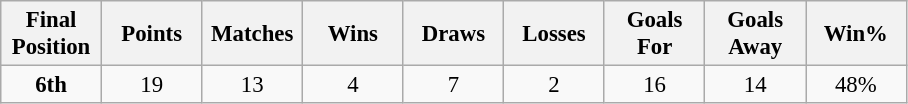<table class="wikitable" style="font-size: 95%; text-align: center;">
<tr>
<th width=60>Final Position</th>
<th width=60>Points</th>
<th width=60>Matches</th>
<th width=60>Wins</th>
<th width=60>Draws</th>
<th width=60>Losses</th>
<th width=60>Goals For</th>
<th width=60>Goals Away</th>
<th width=60>Win%</th>
</tr>
<tr>
<td><strong>6th</strong></td>
<td>19</td>
<td>13</td>
<td>4</td>
<td>7</td>
<td>2</td>
<td>16</td>
<td>14</td>
<td>48%</td>
</tr>
</table>
